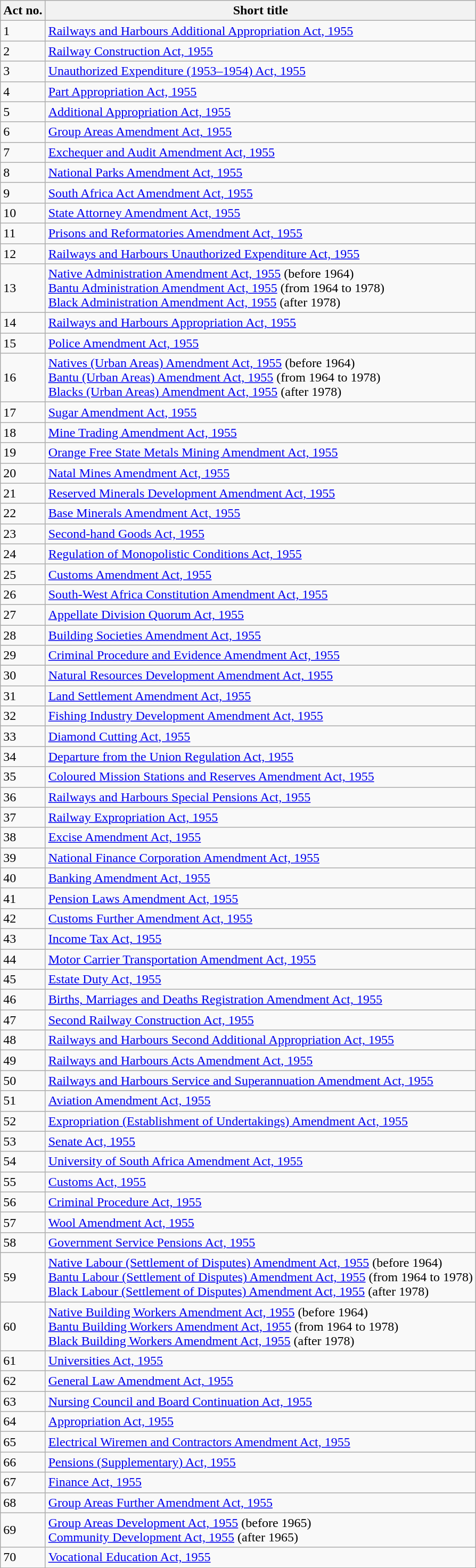<table class="wikitable sortable">
<tr>
<th>Act no.</th>
<th>Short title</th>
</tr>
<tr>
<td>1</td>
<td><a href='#'>Railways and Harbours Additional Appropriation Act, 1955</a></td>
</tr>
<tr>
<td>2</td>
<td><a href='#'>Railway Construction Act, 1955</a></td>
</tr>
<tr>
<td>3</td>
<td><a href='#'>Unauthorized Expenditure (1953–1954) Act, 1955</a></td>
</tr>
<tr>
<td>4</td>
<td><a href='#'>Part Appropriation Act, 1955</a></td>
</tr>
<tr>
<td>5</td>
<td><a href='#'>Additional Appropriation Act, 1955</a></td>
</tr>
<tr>
<td>6</td>
<td><a href='#'>Group Areas Amendment Act, 1955</a></td>
</tr>
<tr>
<td>7</td>
<td><a href='#'>Exchequer and Audit Amendment Act, 1955</a></td>
</tr>
<tr>
<td>8</td>
<td><a href='#'>National Parks Amendment Act, 1955</a></td>
</tr>
<tr>
<td>9</td>
<td><a href='#'>South Africa Act Amendment Act, 1955</a></td>
</tr>
<tr>
<td>10</td>
<td><a href='#'>State Attorney Amendment Act, 1955</a></td>
</tr>
<tr>
<td>11</td>
<td><a href='#'>Prisons and Reformatories Amendment Act, 1955</a></td>
</tr>
<tr>
<td>12</td>
<td><a href='#'>Railways and Harbours Unauthorized Expenditure Act, 1955</a></td>
</tr>
<tr>
<td>13</td>
<td><a href='#'>Native Administration Amendment Act, 1955</a> (before 1964) <br><a href='#'>Bantu Administration Amendment Act, 1955</a> (from 1964 to 1978) <br><a href='#'>Black Administration Amendment Act, 1955</a> (after 1978)</td>
</tr>
<tr>
<td>14</td>
<td><a href='#'>Railways and Harbours Appropriation Act, 1955</a></td>
</tr>
<tr>
<td>15</td>
<td><a href='#'>Police Amendment Act, 1955</a></td>
</tr>
<tr>
<td>16</td>
<td><a href='#'>Natives (Urban Areas) Amendment Act, 1955</a> (before 1964) <br><a href='#'>Bantu (Urban Areas) Amendment Act, 1955</a> (from 1964 to 1978) <br><a href='#'>Blacks (Urban Areas) Amendment Act, 1955</a> (after 1978)</td>
</tr>
<tr>
<td>17</td>
<td><a href='#'>Sugar Amendment Act, 1955</a></td>
</tr>
<tr>
<td>18</td>
<td><a href='#'>Mine Trading Amendment Act, 1955</a></td>
</tr>
<tr>
<td>19</td>
<td><a href='#'>Orange Free State Metals Mining Amendment Act, 1955</a></td>
</tr>
<tr>
<td>20</td>
<td><a href='#'>Natal Mines Amendment Act, 1955</a></td>
</tr>
<tr>
<td>21</td>
<td><a href='#'>Reserved Minerals Development Amendment Act, 1955</a></td>
</tr>
<tr>
<td>22</td>
<td><a href='#'>Base Minerals Amendment Act, 1955</a></td>
</tr>
<tr>
<td>23</td>
<td><a href='#'>Second-hand Goods Act, 1955</a></td>
</tr>
<tr>
<td>24</td>
<td><a href='#'>Regulation of Monopolistic Conditions Act, 1955</a></td>
</tr>
<tr>
<td>25</td>
<td><a href='#'>Customs Amendment Act, 1955</a></td>
</tr>
<tr>
<td>26</td>
<td><a href='#'>South-West Africa Constitution Amendment Act, 1955</a></td>
</tr>
<tr>
<td>27</td>
<td><a href='#'>Appellate Division Quorum Act, 1955</a></td>
</tr>
<tr>
<td>28</td>
<td><a href='#'>Building Societies Amendment Act, 1955</a></td>
</tr>
<tr>
<td>29</td>
<td><a href='#'>Criminal Procedure and Evidence Amendment Act, 1955</a></td>
</tr>
<tr>
<td>30</td>
<td><a href='#'>Natural Resources Development Amendment Act, 1955</a></td>
</tr>
<tr>
<td>31</td>
<td><a href='#'>Land Settlement Amendment Act, 1955</a></td>
</tr>
<tr>
<td>32</td>
<td><a href='#'>Fishing Industry Development Amendment Act, 1955</a></td>
</tr>
<tr>
<td>33</td>
<td><a href='#'>Diamond Cutting Act, 1955</a></td>
</tr>
<tr>
<td>34</td>
<td><a href='#'>Departure from the Union Regulation Act, 1955</a></td>
</tr>
<tr>
<td>35</td>
<td><a href='#'>Coloured Mission Stations and Reserves Amendment Act, 1955</a></td>
</tr>
<tr>
<td>36</td>
<td><a href='#'>Railways and Harbours Special Pensions Act, 1955</a></td>
</tr>
<tr>
<td>37</td>
<td><a href='#'>Railway Expropriation Act, 1955</a></td>
</tr>
<tr>
<td>38</td>
<td><a href='#'>Excise Amendment Act, 1955</a></td>
</tr>
<tr>
<td>39</td>
<td><a href='#'>National Finance Corporation Amendment Act, 1955</a></td>
</tr>
<tr>
<td>40</td>
<td><a href='#'>Banking Amendment Act, 1955</a></td>
</tr>
<tr>
<td>41</td>
<td><a href='#'>Pension Laws Amendment Act, 1955</a></td>
</tr>
<tr>
<td>42</td>
<td><a href='#'>Customs Further Amendment Act, 1955</a></td>
</tr>
<tr>
<td>43</td>
<td><a href='#'>Income Tax Act, 1955</a></td>
</tr>
<tr>
<td>44</td>
<td><a href='#'>Motor Carrier Transportation Amendment Act, 1955</a></td>
</tr>
<tr>
<td>45</td>
<td><a href='#'>Estate Duty Act, 1955</a></td>
</tr>
<tr>
<td>46</td>
<td><a href='#'>Births, Marriages and Deaths Registration Amendment Act, 1955</a></td>
</tr>
<tr>
<td>47</td>
<td><a href='#'>Second Railway Construction Act, 1955</a></td>
</tr>
<tr>
<td>48</td>
<td><a href='#'>Railways and Harbours Second Additional Appropriation Act, 1955</a></td>
</tr>
<tr>
<td>49</td>
<td><a href='#'>Railways and Harbours Acts Amendment Act, 1955</a></td>
</tr>
<tr>
<td>50</td>
<td><a href='#'>Railways and Harbours Service and Superannuation Amendment Act, 1955</a></td>
</tr>
<tr>
<td>51</td>
<td><a href='#'>Aviation Amendment Act, 1955</a></td>
</tr>
<tr>
<td>52</td>
<td><a href='#'>Expropriation (Establishment of Undertakings) Amendment Act, 1955</a></td>
</tr>
<tr>
<td>53</td>
<td><a href='#'>Senate Act, 1955</a></td>
</tr>
<tr>
<td>54</td>
<td><a href='#'>University of South Africa Amendment Act, 1955</a></td>
</tr>
<tr>
<td>55</td>
<td><a href='#'>Customs Act, 1955</a></td>
</tr>
<tr>
<td>56</td>
<td><a href='#'>Criminal Procedure Act, 1955</a></td>
</tr>
<tr>
<td>57</td>
<td><a href='#'>Wool Amendment Act, 1955</a></td>
</tr>
<tr>
<td>58</td>
<td><a href='#'>Government Service Pensions Act, 1955</a></td>
</tr>
<tr>
<td>59</td>
<td><a href='#'>Native Labour (Settlement of Disputes) Amendment Act, 1955</a> (before 1964) <br><a href='#'>Bantu Labour (Settlement of Disputes) Amendment Act, 1955</a> (from 1964 to 1978) <br><a href='#'>Black Labour (Settlement of Disputes) Amendment Act, 1955</a> (after 1978)</td>
</tr>
<tr>
<td>60</td>
<td><a href='#'>Native Building Workers Amendment Act, 1955</a> (before 1964) <br><a href='#'>Bantu Building Workers Amendment Act, 1955</a> (from 1964 to 1978) <br><a href='#'>Black Building Workers Amendment Act, 1955</a> (after 1978)</td>
</tr>
<tr>
<td>61</td>
<td><a href='#'>Universities Act, 1955</a></td>
</tr>
<tr>
<td>62</td>
<td><a href='#'>General Law Amendment Act, 1955</a></td>
</tr>
<tr>
<td>63</td>
<td><a href='#'>Nursing Council and Board Continuation Act, 1955</a></td>
</tr>
<tr>
<td>64</td>
<td><a href='#'>Appropriation Act, 1955</a></td>
</tr>
<tr>
<td>65</td>
<td><a href='#'>Electrical Wiremen and Contractors Amendment Act, 1955</a></td>
</tr>
<tr>
<td>66</td>
<td><a href='#'>Pensions (Supplementary) Act, 1955</a></td>
</tr>
<tr>
<td>67</td>
<td><a href='#'>Finance Act, 1955</a></td>
</tr>
<tr>
<td>68</td>
<td><a href='#'>Group Areas Further Amendment Act, 1955</a></td>
</tr>
<tr>
<td>69</td>
<td><a href='#'>Group Areas Development Act, 1955</a> (before 1965) <br><a href='#'>Community Development Act, 1955</a> (after 1965)</td>
</tr>
<tr>
<td>70</td>
<td><a href='#'>Vocational Education Act, 1955</a></td>
</tr>
</table>
